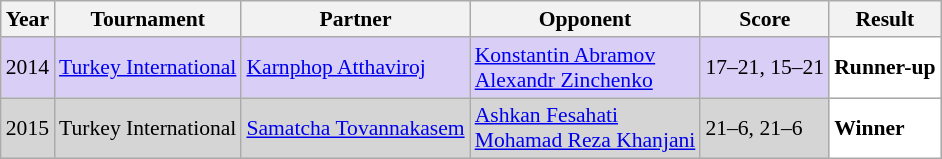<table class="sortable wikitable" style="font-size: 90%;">
<tr>
<th>Year</th>
<th>Tournament</th>
<th>Partner</th>
<th>Opponent</th>
<th>Score</th>
<th>Result</th>
</tr>
<tr style="background:#D8CEF6">
<td align="center">2014</td>
<td align="left"><a href='#'>Turkey International</a></td>
<td align="left"> <a href='#'>Karnphop Atthaviroj</a></td>
<td align="left"> <a href='#'>Konstantin Abramov</a> <br>  <a href='#'>Alexandr Zinchenko</a></td>
<td align="left">17–21, 15–21</td>
<td style="text-align:left; background:white"> <strong>Runner-up</strong></td>
</tr>
<tr style="background:#D5D5D5">
<td align="center">2015</td>
<td align="left">Turkey International</td>
<td align="left"> <a href='#'>Samatcha Tovannakasem</a></td>
<td align="left"> <a href='#'>Ashkan Fesahati</a> <br>  <a href='#'>Mohamad Reza Khanjani</a></td>
<td align="left">21–6, 21–6</td>
<td style="text-align:left; background:white"> <strong>Winner</strong></td>
</tr>
</table>
